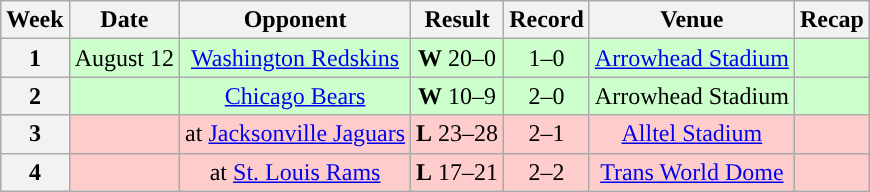<table class="wikitable" style="text-align:center">
<tr>
<th>Week</th>
<th>Date</th>
<th>Opponent</th>
<th>Result</th>
<th>Record</th>
<th>Venue</th>
<th>Recap</th>
</tr>
<tr style="background:#cfc">
<th>1</th>
<td>August 12</td>
<td><a href='#'>Washington Redskins</a></td>
<td><strong>W</strong> 20–0</td>
<td>1–0</td>
<td><a href='#'>Arrowhead Stadium</a></td>
<td></td>
</tr>
<tr style="background:#cfc">
<th>2</th>
<td></td>
<td><a href='#'>Chicago Bears</a></td>
<td><strong>W</strong> 10–9</td>
<td>2–0</td>
<td>Arrowhead Stadium</td>
<td></td>
</tr>
<tr style="background:#fcc">
<th>3</th>
<td></td>
<td>at <a href='#'>Jacksonville Jaguars</a></td>
<td><strong>L</strong> 23–28</td>
<td>2–1</td>
<td><a href='#'>Alltel Stadium</a></td>
<td></td>
</tr>
<tr style="background:#fcc">
<th>4</th>
<td></td>
<td>at <a href='#'>St. Louis Rams</a></td>
<td><strong>L</strong> 17–21</td>
<td>2–2</td>
<td><a href='#'>Trans World Dome</a></td>
<td></td>
</tr>
</table>
